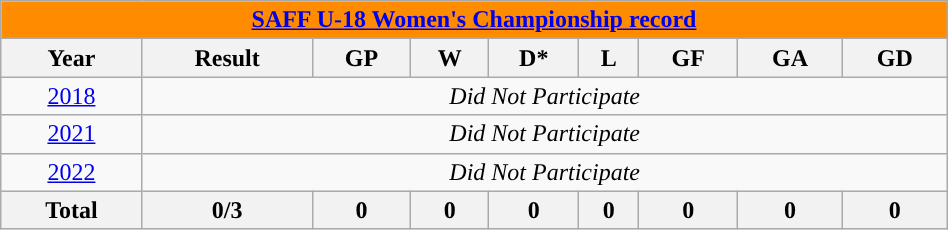<table class="wikitable" style="text-align: center; width:50%;">
<tr>
<th colspan=12 style="background: #FF8C00; color: #0000FF;"><a href='#'>SAFF U-18 Women's Championship record</a></th>
</tr>
<tr>
<th>Year</th>
<th>Result</th>
<th>GP</th>
<th>W</th>
<th>D*</th>
<th>L</th>
<th>GF</th>
<th>GA</th>
<th>GD</th>
</tr>
<tr>
<td><a href='#'>2018</a></td>
<td colspan=10><em>Did Not Participate</em></td>
</tr>
<tr>
<td><a href='#'>2021</a></td>
<td colspan=10><em>Did Not Participate</em></td>
</tr>
<tr>
<td><a href='#'>2022</a></td>
<td colspan=10><em>Did Not Participate</em></td>
</tr>
<tr>
<th>Total</th>
<th>0/3</th>
<th>0</th>
<th>0</th>
<th>0</th>
<th>0</th>
<th>0</th>
<th>0</th>
<th>0</th>
</tr>
</table>
